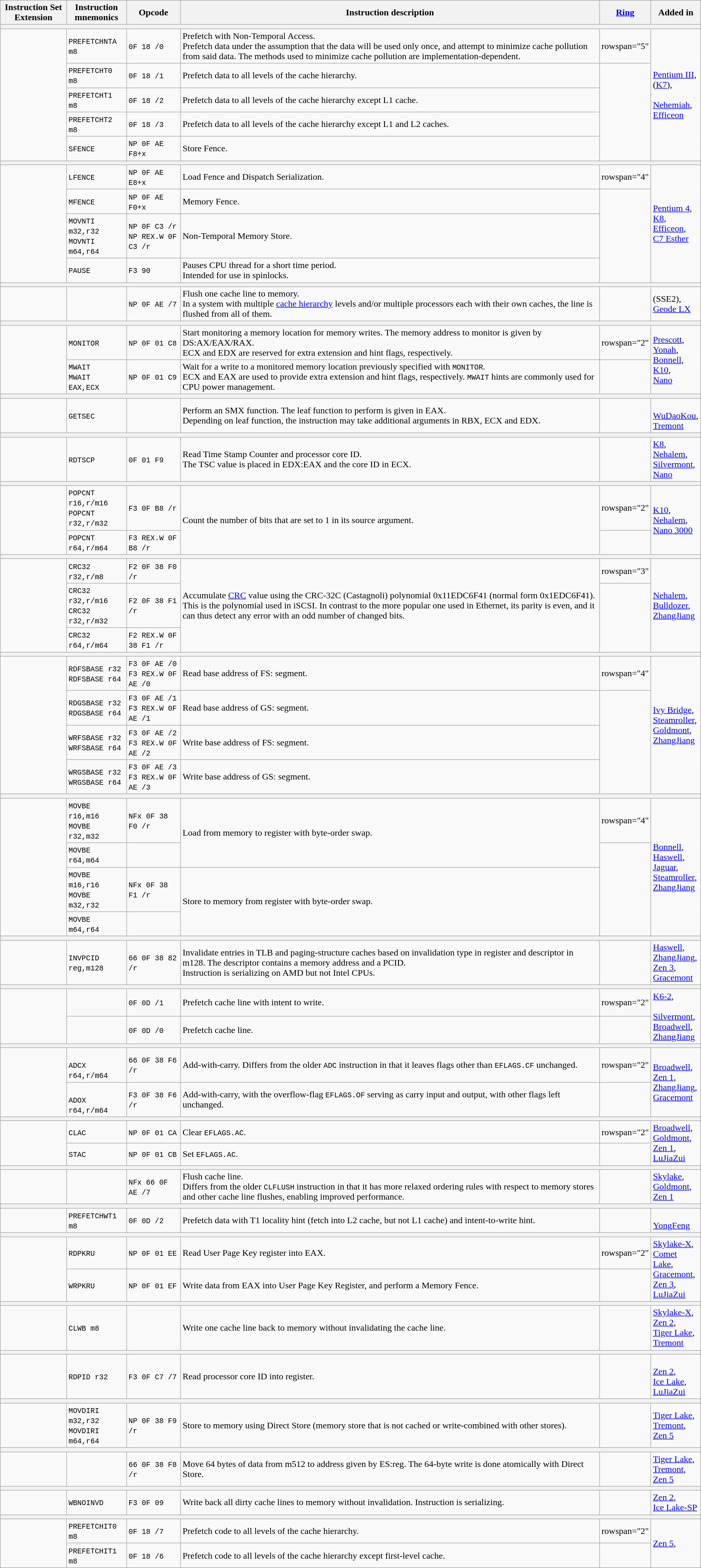<table class="wikitable sortable sticky-header">
<tr>
<th>Instruction Set Extension</th>
<th>Instruction<br>mnemonics</th>
<th>Opcode</th>
<th>Instruction description</th>
<th><a href='#'>Ring</a></th>
<th>Added in</th>
</tr>
<tr>
<th colspan="6"></th>
</tr>
<tr>
<td rowspan="5"></td>
<td><code>PREFETCHNTA m8</code></td>
<td><code>0F 18 /0</code></td>
<td>Prefetch with Non-Temporal Access.<br>Prefetch data under the assumption that the data will be used only once, and attempt to minimize cache pollution from said data. The methods used to minimize cache pollution are implementation-dependent.</td>
<td>rowspan="5" </td>
<td rowspan="5"><a href='#'>Pentium III</a>,<br>(<a href='#'>K7</a>),<br><br><a href='#'>Nehemiah</a>,<br><a href='#'>Efficeon</a></td>
</tr>
<tr>
<td><code>PREFETCHT0 m8</code></td>
<td><code>0F 18 /1</code></td>
<td>Prefetch data to all levels of the cache hierarchy.</td>
</tr>
<tr>
<td><code>PREFETCHT1 m8</code></td>
<td><code>0F 18 /2</code></td>
<td>Prefetch data to all levels of the cache hierarchy except L1 cache.</td>
</tr>
<tr>
<td><code>PREFETCHT2 m8</code></td>
<td><code>0F 18 /3</code></td>
<td>Prefetch data to all levels of the cache hierarchy except L1 and L2 caches.</td>
</tr>
<tr>
<td><code>SFENCE</code></td>
<td><code>NP 0F AE F8+x</code></td>
<td>Store Fence.</td>
</tr>
<tr>
<th colspan="6"></th>
</tr>
<tr>
<td rowspan="4"></td>
<td><code>LFENCE</code></td>
<td><code>NP 0F AE E8+x</code></td>
<td>Load Fence and Dispatch Serialization.</td>
<td>rowspan="4" </td>
<td rowspan="4"><a href='#'>Pentium 4</a>,<br><a href='#'>K8</a>,<br><a href='#'>Efficeon</a>,<br><a href='#'>C7 Esther</a></td>
</tr>
<tr>
<td><code>MFENCE</code></td>
<td><code>NP 0F AE F0+x</code></td>
<td>Memory Fence.</td>
</tr>
<tr>
<td><code>MOVNTI m32,r32</code><br><code>MOVNTI m64,r64</code></td>
<td><code>NP 0F C3 /r</code><br><code>NP REX.W 0F C3 /r</code></td>
<td>Non-Temporal Memory Store.</td>
</tr>
<tr>
<td><code>PAUSE</code></td>
<td><code>F3 90</code></td>
<td>Pauses CPU thread for a short time period.<br>Intended for use in spinlocks.</td>
</tr>
<tr>
<th colspan="6"></th>
</tr>
<tr>
<td></td>
<td></td>
<td><code>NP 0F AE /7</code></td>
<td>Flush one cache line to memory.<br>In a system with multiple <a href='#'>cache hierarchy</a> levels and/or multiple processors each with their own caches, the line is flushed from all of them.</td>
<td></td>
<td>(SSE2),<br><a href='#'>Geode LX</a></td>
</tr>
<tr>
<th colspan="6"></th>
</tr>
<tr>
<td rowspan="2"></td>
<td><code>MONITOR</code><br></td>
<td><code>NP 0F 01 C8</code></td>
<td>Start monitoring a memory location for memory writes. The memory address to monitor is given by DS:AX/EAX/RAX. <br>ECX and EDX are reserved for extra extension and hint flags, respectively.</td>
<td>rowspan="2" </td>
<td rowspan="2"><a href='#'>Prescott</a>,<br><a href='#'>Yonah</a>,<br><a href='#'>Bonnell</a>,<br><a href='#'>K10</a>,<br><a href='#'>Nano</a></td>
</tr>
<tr>
<td><code>MWAIT</code><br><code>MWAIT EAX,ECX</code></td>
<td><code>NP 0F 01 C9</code></td>
<td>Wait for a write to a monitored memory location previously specified with <code>MONITOR</code>.<br>ECX and EAX are used to provide extra extension and hint flags, respectively. <code>MWAIT</code> hints are commonly used for CPU power management.</td>
</tr>
<tr>
<th colspan="6"></th>
</tr>
<tr>
<td></td>
<td><code>GETSEC</code></td>
<td></td>
<td>Perform an SMX function. The leaf function to perform is given in EAX.<br>Depending on leaf function, the instruction may take additional arguments in RBX, ECX and EDX.</td>
<td></td>
<td><br><a href='#'>WuDaoKou</a>,<br><a href='#'>Tremont</a></td>
</tr>
<tr>
<th colspan="6"></th>
</tr>
<tr>
<td></td>
<td><code>RDTSCP</code></td>
<td><code>0F 01 F9</code></td>
<td>Read Time Stamp Counter and processor core ID.<br>The TSC value is placed in EDX:EAX and the core ID in ECX.</td>
<td></td>
<td><a href='#'>K8</a>,<br><a href='#'>Nehalem</a>,<br><a href='#'>Silvermont</a>,<br><a href='#'>Nano</a></td>
</tr>
<tr>
<th colspan="6"></th>
</tr>
<tr>
<td rowspan="2"></td>
<td><code>POPCNT r16,r/m16</code><br><code>POPCNT r32,r/m32</code></td>
<td><code>F3 0F B8 /r</code></td>
<td rowspan="2">Count the number of bits that are set to 1 in its source argument.</td>
<td>rowspan="2"  </td>
<td rowspan="2"><a href='#'>K10</a>,<br><a href='#'>Nehalem</a>,<br><a href='#'>Nano 3000</a></td>
</tr>
<tr>
<td><code>POPCNT r64,r/m64</code></td>
<td><code>F3 REX.W 0F B8 /r</code></td>
</tr>
<tr>
<th colspan="6"></th>
</tr>
<tr>
<td rowspan="3"></td>
<td><code>CRC32 r32,r/m8</code></td>
<td><code>F2 0F 38 F0 /r</code></td>
<td rowspan="3">Accumulate <a href='#'>CRC</a> value using the CRC-32C (Castagnoli) polynomial 0x11EDC6F41 (normal form 0x1EDC6F41). This is the polynomial used in iSCSI. In contrast to the more popular one used in Ethernet, its parity is even, and it can thus detect any error with an odd number of changed bits.</td>
<td>rowspan="3" </td>
<td rowspan="3"><a href='#'>Nehalem</a>,<br><a href='#'>Bulldozer</a>,<br><a href='#'>ZhangJiang</a></td>
</tr>
<tr>
<td><code>CRC32 r32,r/m16</code><br><code>CRC32 r32,r/m32</code></td>
<td><code>F2 0F 38 F1 /r</code></td>
</tr>
<tr>
<td><code>CRC32 r64,r/m64</code></td>
<td><code>F2 REX.W 0F 38 F1 /r</code></td>
</tr>
<tr>
<th colspan="6"></th>
</tr>
<tr>
<td rowspan="4"></td>
<td><code>RDFSBASE r32</code><br><code>RDFSBASE r64</code></td>
<td><code>F3 0F AE /0</code><br><code>F3 REX.W 0F AE /0</code></td>
<td>Read base address of FS: segment.</td>
<td>rowspan="4" </td>
<td rowspan="4"><a href='#'>Ivy Bridge</a>,<br><a href='#'>Steamroller</a>,<br><a href='#'>Goldmont</a>,<br><a href='#'>ZhangJiang</a></td>
</tr>
<tr>
<td><code>RDGSBASE r32</code><br><code>RDGSBASE r64</code></td>
<td><code>F3 0F AE /1</code><br><code>F3 REX.W 0F AE /1</code></td>
<td>Read base address of GS: segment.</td>
</tr>
<tr>
<td><code>WRFSBASE r32</code><br><code>WRFSBASE r64</code></td>
<td><code>F3 0F AE /2</code><br><code>F3 REX.W 0F AE /2</code></td>
<td>Write base address of FS: segment.</td>
</tr>
<tr>
<td><code>WRGSBASE r32</code><br><code>WRGSBASE r64</code></td>
<td><code>F3 0F AE /3</code><br><code>F3 REX.W 0F AE /3</code></td>
<td>Write base address of GS: segment.</td>
</tr>
<tr>
<th colspan="6"></th>
</tr>
<tr>
<td rowspan="4"></td>
<td><code>MOVBE r16,m16</code><br><code>MOVBE r32,m32</code></td>
<td><code>NFx 0F 38 F0 /r</code></td>
<td rowspan="2">Load from memory to register with byte-order swap.</td>
<td>rowspan="4" </td>
<td rowspan="4"><a href='#'>Bonnell</a>,<br><a href='#'>Haswell</a>,<br><a href='#'>Jaguar</a>,<br><a href='#'>Steamroller</a>,<br><a href='#'>ZhangJiang</a></td>
</tr>
<tr>
<td><code>MOVBE r64,m64</code></td>
<td></td>
</tr>
<tr>
<td><code>MOVBE m16,r16</code><br><code>MOVBE m32,r32</code></td>
<td><code>NFx 0F 38 F1 /r</code></td>
<td rowspan="2">Store to memory from register with byte-order swap.</td>
</tr>
<tr>
<td><code>MOVBE m64,r64</code></td>
<td></td>
</tr>
<tr>
<th colspan="6"></th>
</tr>
<tr>
<td></td>
<td><code>INVPCID reg,m128</code></td>
<td><code>66 0F 38 82 /r</code></td>
<td>Invalidate entries in TLB and paging-structure caches based on invalidation type in register and descriptor in m128. The descriptor contains a memory address and a PCID.<br>Instruction is serializing on AMD but not Intel CPUs.</td>
<td></td>
<td><a href='#'>Haswell</a>,<br><a href='#'>ZhangJiang</a>,<br><a href='#'>Zen 3</a>,<br><a href='#'>Gracemont</a></td>
</tr>
<tr>
<th colspan="6"></th>
</tr>
<tr>
<td rowspan="2"></td>
<td></td>
<td><code>0F 0D /1</code></td>
<td>Prefetch cache line with intent to write.</td>
<td>rowspan="2" </td>
<td rowspan="2"><a href='#'>K6-2</a>,<br><br><a href='#'>Silvermont</a>,<br><a href='#'>Broadwell</a>,<br><a href='#'>ZhangJiang</a></td>
</tr>
<tr>
<td></td>
<td><code>0F 0D /0</code></td>
<td>Prefetch cache line.</td>
</tr>
<tr>
<th colspan="6"></th>
</tr>
<tr>
<td rowspan="2"></td>
<td><br><code>ADCX r64,r/m64</code></td>
<td><code>66 0F 38 F6 /r</code><br></td>
<td>Add-with-carry. Differs from the older <code>ADC</code> instruction in that it leaves flags other than <code>EFLAGS.CF</code> unchanged.</td>
<td>rowspan="2" </td>
<td rowspan="2"><a href='#'>Broadwell</a>,<br><a href='#'>Zen 1</a>,<br><a href='#'>ZhangJiang</a>,<br><a href='#'>Gracemont</a></td>
</tr>
<tr>
<td><br><code>ADOX r64,r/m64</code></td>
<td><code>F3 0F 38 F6 /r</code><br></td>
<td>Add-with-carry, with the overflow-flag <code>EFLAGS.OF</code> serving as carry input and output, with other flags left unchanged.</td>
</tr>
<tr>
<th colspan="6"></th>
</tr>
<tr>
<td rowspan="2"></td>
<td><code>CLAC</code></td>
<td><code>NP 0F 01 CA</code></td>
<td>Clear <code>EFLAGS.AC</code>.</td>
<td>rowspan="2" </td>
<td rowspan="2"><a href='#'>Broadwell</a>,<br><a href='#'>Goldmont</a>,<br><a href='#'>Zen 1</a>,<br><a href='#'>LuJiaZui</a></td>
</tr>
<tr>
<td><code>STAC</code></td>
<td><code>NP 0F 01 CB</code></td>
<td>Set <code>EFLAGS.AC</code>.</td>
</tr>
<tr>
<th colspan="6"></th>
</tr>
<tr>
<td></td>
<td></td>
<td><code>NFx 66 0F AE /7</code></td>
<td>Flush cache line.<br>Differs from the older <code>CLFLUSH</code> instruction in that it has more relaxed ordering rules with respect to memory stores and other cache line flushes, enabling improved performance.</td>
<td></td>
<td><a href='#'>Skylake</a>,<br><a href='#'>Goldmont</a>,<br><a href='#'>Zen 1</a></td>
</tr>
<tr>
<th colspan="6"></th>
</tr>
<tr>
<td></td>
<td><code>PREFETCHWT1 m8</code></td>
<td><code>0F 0D /2</code></td>
<td>Prefetch data with T1 locality hint (fetch into L2 cache, but not L1 cache) and intent-to-write hint.</td>
<td></td>
<td><br><a href='#'>YongFeng</a></td>
</tr>
<tr>
<th colspan="6"></th>
</tr>
<tr>
<td rowspan="2"></td>
<td><code>RDPKRU</code></td>
<td><code>NP 0F 01 EE</code></td>
<td>Read User Page Key register into EAX.</td>
<td>rowspan="2" </td>
<td rowspan="2"><a href='#'>Skylake-X</a>,<br><a href='#'>Comet Lake</a>,<br><a href='#'>Gracemont</a>,<br><a href='#'>Zen 3</a>,<br><a href='#'>LuJiaZui</a></td>
</tr>
<tr>
<td><code>WRPKRU</code></td>
<td><code>NP 0F 01 EF</code></td>
<td>Write data from EAX into User Page Key Register, and perform a Memory Fence.</td>
</tr>
<tr>
<th colspan="6"></th>
</tr>
<tr>
<td></td>
<td><code>CLWB m8</code></td>
<td></td>
<td>Write one cache line back to memory without invalidating the cache line.</td>
<td></td>
<td><a href='#'>Skylake-X</a>,<br><a href='#'>Zen 2</a>,<br><a href='#'>Tiger Lake</a>,<br><a href='#'>Tremont</a></td>
</tr>
<tr>
<th colspan="6"></th>
</tr>
<tr>
<td></td>
<td><code>RDPID r32</code></td>
<td><code>F3 0F C7 /7</code></td>
<td>Read processor core ID into register.</td>
<td></td>
<td><br><a href='#'>Zen 2</a>,<br><a href='#'>Ice Lake</a>,<br><a href='#'>LuJiaZui</a></td>
</tr>
<tr>
<th colspan="6"></th>
</tr>
<tr>
<td></td>
<td><code>MOVDIRI m32,r32</code><br><code>MOVDIRI m64,r64</code></td>
<td><code>NP 0F 38 F9 /r</code><br></td>
<td>Store to memory using Direct Store (memory store that is not cached or write-combined with other stores).</td>
<td></td>
<td><a href='#'>Tiger Lake</a>,<br><a href='#'>Tremont</a>,<br><a href='#'>Zen 5</a></td>
</tr>
<tr>
<th colspan="6"></th>
</tr>
<tr>
<td></td>
<td></td>
<td><code>66 0F 38 F8 /r</code></td>
<td>Move 64 bytes of data from m512 to address given by ES:reg. The 64-byte write is done atomically with Direct Store.</td>
<td></td>
<td><a href='#'>Tiger Lake</a>,<br><a href='#'>Tremont</a>,<br><a href='#'>Zen 5</a></td>
</tr>
<tr>
<th colspan="6"></th>
</tr>
<tr>
<td></td>
<td><code>WBNOINVD</code></td>
<td><code>F3 0F 09</code></td>
<td>Write back all dirty cache lines to memory without invalidation. Instruction is serializing.</td>
<td></td>
<td><a href='#'>Zen 2</a>,<br><a href='#'>Ice Lake-SP</a></td>
</tr>
<tr>
<th colspan="6"></th>
</tr>
<tr>
<td rowspan="2"></td>
<td><code>PREFETCHIT0 m8</code></td>
<td><code>0F 18 /7</code></td>
<td>Prefetch code to all levels of the cache hierarchy.</td>
<td>rowspan="2" </td>
<td rowspan="2"><a href='#'>Zen 5</a>,<br></td>
</tr>
<tr>
<td><code>PREFETCHIT1 m8</code></td>
<td><code>0F 18 /6</code></td>
<td>Prefetch code to all levels of the cache hierarchy except first-level cache.</td>
</tr>
</table>
